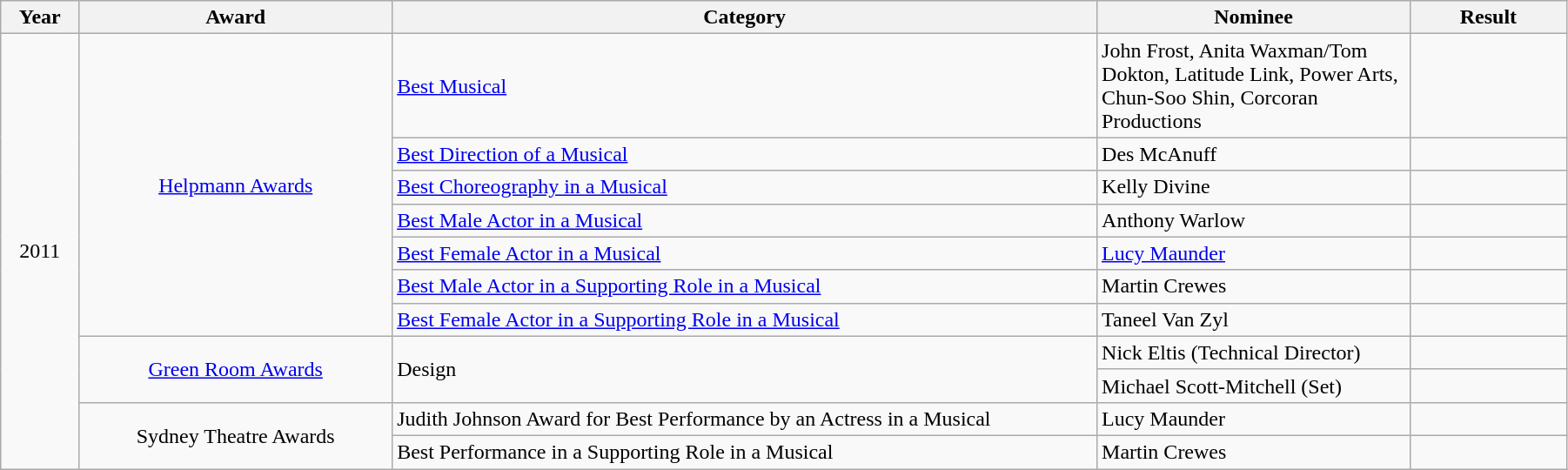<table class="wikitable" style="width:95%;">
<tr>
<th style="width:5%;">Year</th>
<th style="width:20%;">Award</th>
<th style="width:45%;">Category</th>
<th style="width:20%;">Nominee</th>
<th style="width:10%;">Result</th>
</tr>
<tr>
<td rowspan="11" style="text-align:center;">2011</td>
<td rowspan="7" style="text-align:center;"><a href='#'>Helpmann Awards</a></td>
<td><a href='#'>Best Musical</a></td>
<td>John Frost, Anita Waxman/Tom Dokton, Latitude Link, Power Arts, Chun-Soo Shin, Corcoran Productions</td>
<td></td>
</tr>
<tr>
<td><a href='#'>Best Direction of a Musical</a></td>
<td>Des McAnuff</td>
<td></td>
</tr>
<tr>
<td><a href='#'>Best Choreography in a Musical</a></td>
<td>Kelly Divine</td>
<td></td>
</tr>
<tr>
<td><a href='#'>Best Male Actor in a Musical</a></td>
<td>Anthony Warlow</td>
<td></td>
</tr>
<tr>
<td><a href='#'>Best Female Actor in a Musical</a></td>
<td><a href='#'>Lucy Maunder</a></td>
<td></td>
</tr>
<tr>
<td><a href='#'>Best Male Actor in a Supporting Role in a Musical</a></td>
<td>Martin Crewes</td>
<td></td>
</tr>
<tr>
<td><a href='#'>Best Female Actor in a Supporting Role in a Musical</a></td>
<td>Taneel Van Zyl</td>
<td></td>
</tr>
<tr>
<td rowspan="2" style="text-align:center;"><a href='#'>Green Room Awards</a></td>
<td rowspan="2">Design</td>
<td>Nick Eltis (Technical Director)</td>
<td></td>
</tr>
<tr>
<td>Michael Scott-Mitchell (Set)</td>
<td></td>
</tr>
<tr>
<td rowspan="2" style="text-align:center;">Sydney Theatre Awards</td>
<td>Judith Johnson Award for Best Performance by an Actress in a Musical</td>
<td>Lucy Maunder</td>
<td></td>
</tr>
<tr>
<td>Best Performance in a Supporting Role in a Musical</td>
<td>Martin Crewes</td>
<td></td>
</tr>
</table>
